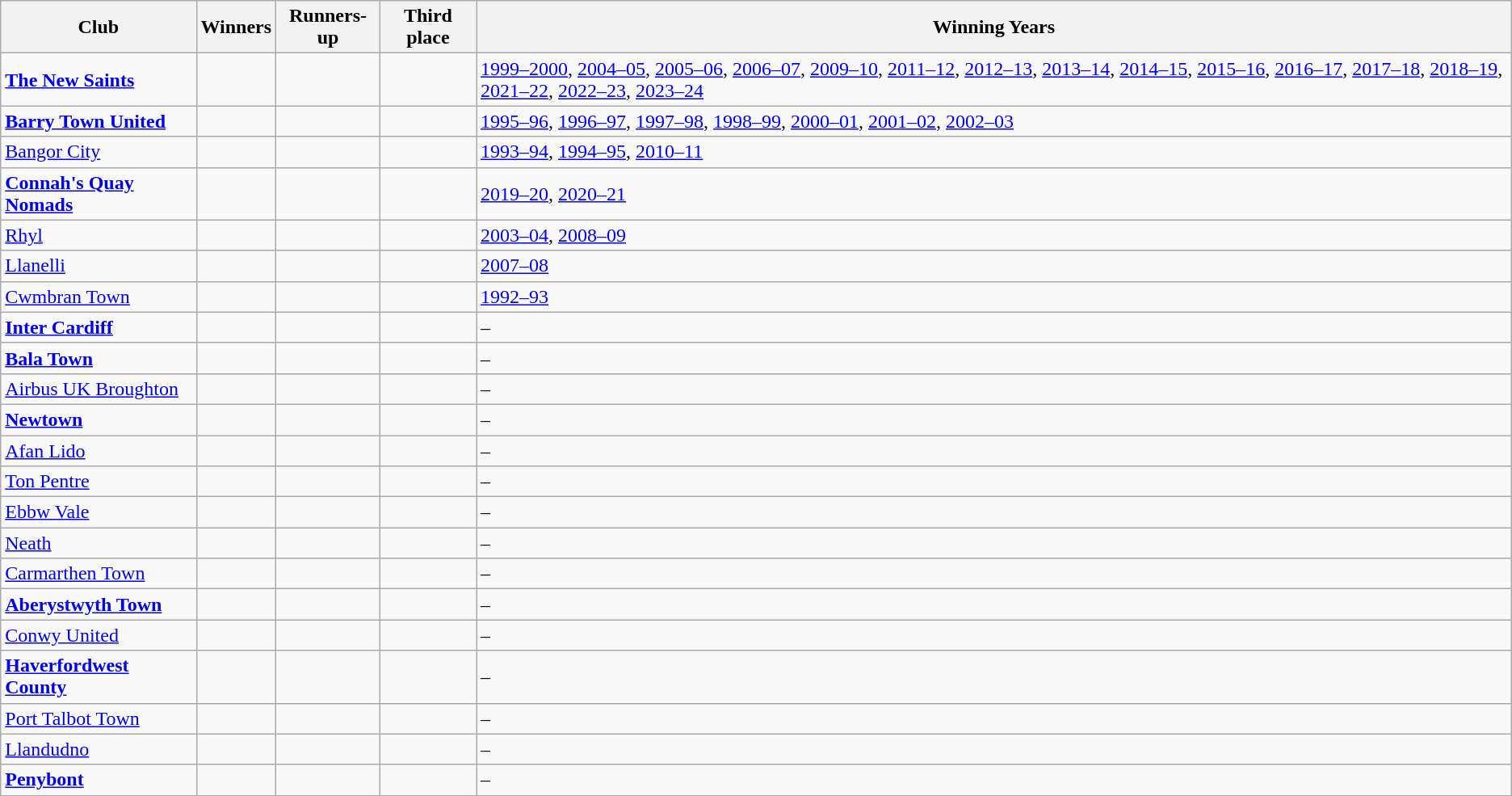<table class="wikitable sortable">
<tr>
<th>Club</th>
<th>Winners</th>
<th>Runners-up</th>
<th>Third place</th>
<th>Winning Years</th>
</tr>
<tr>
<td><strong><a href='#'>The New Saints</a></strong></td>
<td></td>
<td></td>
<td></td>
<td><a href='#'>1999–2000</a>, <a href='#'>2004–05</a>, <a href='#'>2005–06</a>, <a href='#'>2006–07</a>, <a href='#'>2009–10</a>, <a href='#'>2011–12</a>, <a href='#'>2012–13</a>, <a href='#'>2013–14</a>, <a href='#'>2014–15</a>, <a href='#'>2015–16</a>, <a href='#'>2016–17</a>, <a href='#'>2017–18</a>, <a href='#'>2018–19</a>, <a href='#'>2021–22</a>, <a href='#'>2022–23</a>, <a href='#'>2023–24</a></td>
</tr>
<tr>
<td><strong><a href='#'>Barry Town United</a></strong></td>
<td></td>
<td></td>
<td></td>
<td><a href='#'>1995–96</a>, <a href='#'>1996–97</a>, <a href='#'>1997–98</a>, <a href='#'>1998–99</a>, <a href='#'>2000–01</a>, <a href='#'>2001–02</a>, <a href='#'>2002–03</a></td>
</tr>
<tr>
<td><a href='#'>Bangor City</a></td>
<td></td>
<td></td>
<td></td>
<td><a href='#'>1993–94</a>, <a href='#'>1994–95</a>, <a href='#'>2010–11</a></td>
</tr>
<tr>
<td><strong><a href='#'>Connah's Quay Nomads</a></strong></td>
<td></td>
<td></td>
<td></td>
<td><a href='#'>2019–20</a>, <a href='#'>2020–21</a></td>
</tr>
<tr>
<td><a href='#'>Rhyl</a></td>
<td></td>
<td></td>
<td></td>
<td><a href='#'>2003–04</a>, <a href='#'>2008–09</a></td>
</tr>
<tr>
<td><a href='#'>Llanelli</a></td>
<td></td>
<td></td>
<td></td>
<td><a href='#'>2007–08</a></td>
</tr>
<tr>
<td><a href='#'>Cwmbran Town</a></td>
<td></td>
<td></td>
<td></td>
<td><a href='#'>1992–93</a></td>
</tr>
<tr>
<td><strong><a href='#'>Inter Cardiff</a></strong></td>
<td></td>
<td></td>
<td></td>
<td>–</td>
</tr>
<tr>
<td><strong><a href='#'>Bala Town</a></strong></td>
<td></td>
<td></td>
<td></td>
<td>–</td>
</tr>
<tr>
<td><a href='#'>Airbus UK Broughton</a></td>
<td></td>
<td></td>
<td></td>
<td>–</td>
</tr>
<tr>
<td><strong><a href='#'>Newtown</a></strong></td>
<td></td>
<td></td>
<td></td>
<td>–</td>
</tr>
<tr>
<td><a href='#'>Afan Lido</a></td>
<td></td>
<td></td>
<td></td>
<td>–</td>
</tr>
<tr>
<td><a href='#'>Ton Pentre</a></td>
<td></td>
<td></td>
<td></td>
<td>–</td>
</tr>
<tr>
<td><a href='#'>Ebbw Vale</a></td>
<td></td>
<td></td>
<td></td>
<td>–</td>
</tr>
<tr>
<td><a href='#'>Neath</a></td>
<td></td>
<td></td>
<td></td>
<td>–</td>
</tr>
<tr>
<td><a href='#'>Carmarthen Town</a></td>
<td></td>
<td></td>
<td></td>
<td>–</td>
</tr>
<tr>
<td><strong><a href='#'>Aberystwyth Town</a></strong></td>
<td></td>
<td></td>
<td></td>
<td>–</td>
</tr>
<tr>
<td><a href='#'>Conwy United</a></td>
<td></td>
<td></td>
<td></td>
<td>–</td>
</tr>
<tr>
<td><strong><a href='#'>Haverfordwest County</a></strong></td>
<td></td>
<td></td>
<td></td>
<td>–</td>
</tr>
<tr>
<td><a href='#'>Port Talbot Town</a></td>
<td></td>
<td></td>
<td></td>
<td>–</td>
</tr>
<tr>
<td><a href='#'>Llandudno</a></td>
<td></td>
<td></td>
<td></td>
<td>–</td>
</tr>
<tr>
<td><strong><a href='#'>Penybont</a></strong></td>
<td></td>
<td></td>
<td></td>
<td>–</td>
</tr>
</table>
